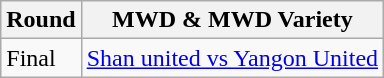<table class="wikitable">
<tr>
<th>Round</th>
<th>MWD & MWD Variety</th>
</tr>
<tr>
<td>Final</td>
<td colspan=2 align=center><a href='#'>Shan united vs Yangon United</a></td>
</tr>
</table>
